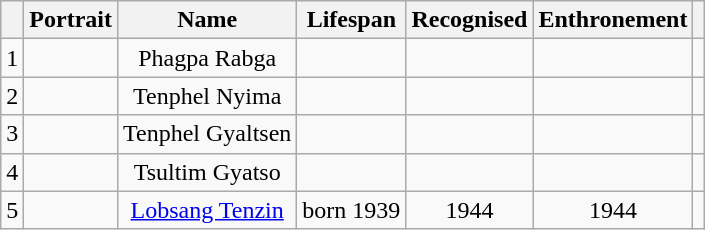<table class="wikitable" style="text-align:center">
<tr>
<th></th>
<th>Portrait</th>
<th>Name</th>
<th>Lifespan</th>
<th>Recognised</th>
<th>Enthronement</th>
<th></th>
</tr>
<tr>
<td>1</td>
<td></td>
<td>Phagpa Rabga</td>
<td></td>
<td></td>
<td></td>
<td></td>
</tr>
<tr>
<td>2</td>
<td></td>
<td>Tenphel Nyima</td>
<td></td>
<td></td>
<td></td>
<td></td>
</tr>
<tr>
<td>3</td>
<td></td>
<td>Tenphel Gyaltsen</td>
<td></td>
<td></td>
<td></td>
<td></td>
</tr>
<tr>
<td>4</td>
<td></td>
<td>Tsultim Gyatso</td>
<td></td>
<td></td>
<td></td>
<td></td>
</tr>
<tr>
<td>5</td>
<td></td>
<td><a href='#'>Lobsang Tenzin</a></td>
<td>born 1939</td>
<td>1944</td>
<td>1944</td>
<td></td>
</tr>
</table>
